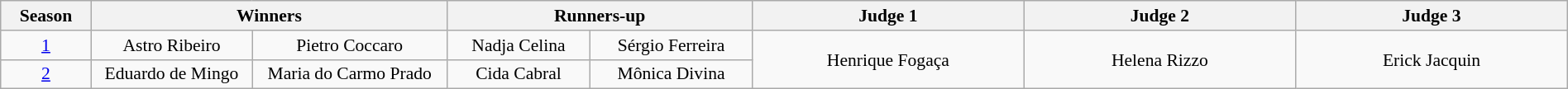<table class="wikitable" style="white-space:nowrap; text-align:center; font-size:90%; width:100%;">
<tr>
<th scope="col" width="05.0%">Season</th>
<th colspan=2 scope="col" style="width:16.85%">Winners</th>
<th colspan=2 scope="col" style="width:16.85%">Runners-up</th>
<th scope="col" width="15.0%">Judge 1</th>
<th scope="col" width="15.0%">Judge 2</th>
<th scope="col" width="15.0%">Judge 3</th>
</tr>
<tr>
<td><a href='#'>1</a></td>
<td>Astro Ribeiro</td>
<td>Pietro Coccaro</td>
<td>Nadja Celina</td>
<td>Sérgio Ferreira</td>
<td rowspan=2>Henrique Fogaça</td>
<td rowspan=2>Helena Rizzo</td>
<td rowspan=2>Erick Jacquin</td>
</tr>
<tr>
<td><a href='#'>2</a></td>
<td>Eduardo de Mingo</td>
<td>Maria do Carmo Prado</td>
<td>Cida Cabral</td>
<td>Mônica Divina</td>
</tr>
</table>
